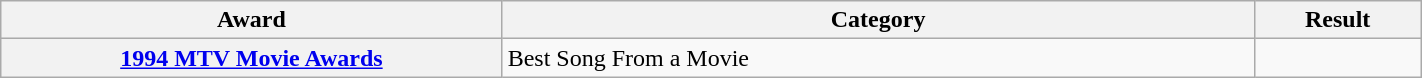<table class="wikitable plainrowheaders sortable" style="width:75%">
<tr>
<th scope="col" style="width:30%">Award</th>
<th scope="col" style="width:45%">Category</th>
<th scope="col" style="width:10%">Result</th>
</tr>
<tr>
<th scope="row"><a href='#'>1994 MTV Movie Awards</a></th>
<td>Best Song From a Movie</td>
<td></td>
</tr>
</table>
